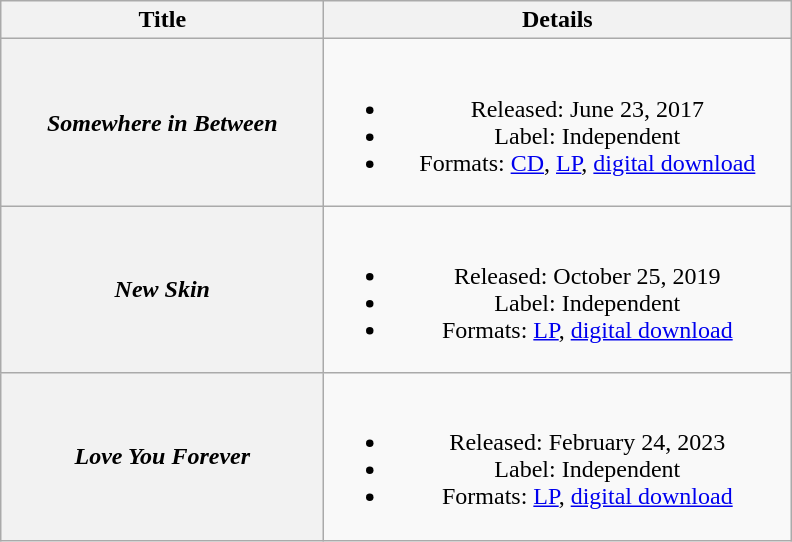<table class="wikitable plainrowheaders" style="text-align:center">
<tr>
<th scope="col" style="width:13em;">Title</th>
<th scope="col" style="width:19em;">Details</th>
</tr>
<tr>
<th scope="row"><em>Somewhere in Between</em></th>
<td><br><ul><li>Released: June 23, 2017</li><li>Label: Independent</li><li>Formats: <a href='#'>CD</a>, <a href='#'>LP</a>, <a href='#'>digital download</a></li></ul></td>
</tr>
<tr>
<th scope="row"><em>New Skin</em></th>
<td><br><ul><li>Released: October 25, 2019</li><li>Label: Independent</li><li>Formats: <a href='#'>LP</a>, <a href='#'>digital download</a></li></ul></td>
</tr>
<tr>
<th scope="row"><em>Love You Forever</em></th>
<td><br><ul><li>Released: February 24, 2023</li><li>Label: Independent</li><li>Formats:  <a href='#'>LP</a>, <a href='#'>digital download</a></li></ul></td>
</tr>
</table>
